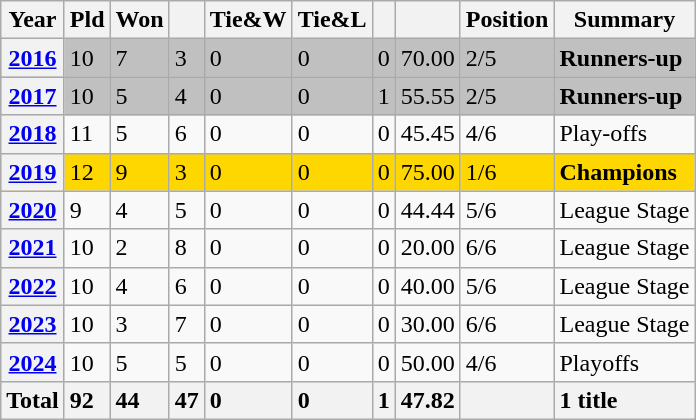<table class="wikitable sortable">
<tr>
<th class="unsortable">Year</th>
<th>Pld</th>
<th>Won</th>
<th></th>
<th>Tie&W</th>
<th>Tie&L</th>
<th></th>
<th></th>
<th class="unsortable">Position</th>
<th class="unsortable">Summary</th>
</tr>
<tr style="background:silver;">
<th><a href='#'>2016</a></th>
<td>10</td>
<td>7</td>
<td>3</td>
<td>0</td>
<td>0</td>
<td>0</td>
<td>70.00</td>
<td>2/5</td>
<td><strong>Runners-up</strong></td>
</tr>
<tr style="background:silver;">
<th><a href='#'>2017</a></th>
<td>10</td>
<td>5</td>
<td>4</td>
<td>0</td>
<td>0</td>
<td>1</td>
<td>55.55</td>
<td>2/5</td>
<td><strong>Runners-up</strong></td>
</tr>
<tr>
<th><a href='#'>2018</a></th>
<td>11</td>
<td>5</td>
<td>6</td>
<td>0</td>
<td>0</td>
<td>0</td>
<td>45.45</td>
<td>4/6</td>
<td>Play-offs</td>
</tr>
<tr style="background:gold;">
<th><a href='#'>2019</a></th>
<td>12</td>
<td>9</td>
<td>3</td>
<td>0</td>
<td>0</td>
<td>0</td>
<td>75.00</td>
<td>1/6</td>
<td><strong>Champions</strong></td>
</tr>
<tr>
<th><a href='#'>2020</a></th>
<td>9</td>
<td>4</td>
<td>5</td>
<td>0</td>
<td>0</td>
<td>0</td>
<td>44.44</td>
<td>5/6</td>
<td>League Stage</td>
</tr>
<tr>
<th><a href='#'>2021</a></th>
<td>10</td>
<td>2</td>
<td>8</td>
<td>0</td>
<td>0</td>
<td>0</td>
<td>20.00</td>
<td>6/6</td>
<td>League Stage</td>
</tr>
<tr>
<th><a href='#'>2022</a></th>
<td>10</td>
<td>4</td>
<td>6</td>
<td>0</td>
<td>0</td>
<td>0</td>
<td>40.00</td>
<td>5/6</td>
<td>League Stage</td>
</tr>
<tr>
<th><a href='#'>2023</a></th>
<td>10</td>
<td>3</td>
<td>7</td>
<td>0</td>
<td>0</td>
<td>0</td>
<td>30.00</td>
<td>6/6</td>
<td>League Stage</td>
</tr>
<tr>
<th><a href='#'>2024</a></th>
<td>10</td>
<td>5</td>
<td>5</td>
<td>0</td>
<td>0</td>
<td>0</td>
<td>50.00</td>
<td>4/6</td>
<td>Playoffs</td>
</tr>
<tr>
<th>Total</th>
<th style="text-align:left; class="unsortable"><strong>92</strong></th>
<th style="text-align:left"><strong>44</strong></th>
<th style="text-align:left"><strong>47</strong></th>
<th style="text-align:left"><strong>0</strong></th>
<th style="text-align:left"><strong>0</strong></th>
<th style="text-align:left"><strong>1</strong></th>
<th style="text-align:left"><strong>47.82</strong></th>
<th></th>
<th style="text-align:left"><strong>1 title</strong></th>
</tr>
</table>
